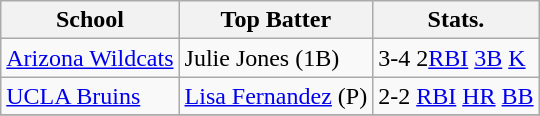<table class="wikitable">
<tr>
<th>School</th>
<th>Top Batter</th>
<th>Stats.</th>
</tr>
<tr>
<td><a href='#'>Arizona Wildcats</a></td>
<td>Julie Jones (1B)</td>
<td>3-4  2<a href='#'>RBI</a>  <a href='#'>3B</a>  <a href='#'>K</a></td>
</tr>
<tr>
<td><a href='#'>UCLA Bruins</a></td>
<td><a href='#'>Lisa Fernandez</a> (P)</td>
<td>2-2 <a href='#'>RBI</a>  <a href='#'>HR</a>  <a href='#'>BB</a></td>
</tr>
<tr>
</tr>
</table>
